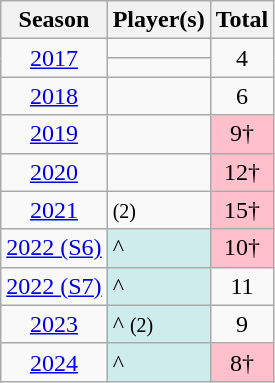<table class="wikitable sortable" style="text-align:center">
<tr>
<th>Season</th>
<th>Player(s)</th>
<th>Total</th>
</tr>
<tr>
<td rowspan="2"><a href='#'>2017</a></td>
<td align="left"></td>
<td rowspan="2">4</td>
</tr>
<tr>
<td align=left></td>
</tr>
<tr>
<td><a href='#'>2018</a></td>
<td align=left></td>
<td>6</td>
</tr>
<tr>
<td><a href='#'>2019</a></td>
<td align=left></td>
<td bgcolor="#FFC0CB">9†</td>
</tr>
<tr>
<td><a href='#'>2020</a></td>
<td align=left></td>
<td bgcolor="#FFC0CB">12†</td>
</tr>
<tr>
<td><a href='#'>2021</a></td>
<td align=left> <small>(2)</small></td>
<td bgcolor="#FFC0CB">15†</td>
</tr>
<tr>
<td><a href='#'>2022 (S6)</a></td>
<td align="left" bgcolor="#CFECEC">^</td>
<td bgcolor="#FFC0CB">10†</td>
</tr>
<tr>
<td><a href='#'>2022 (S7)</a></td>
<td align="left" bgcolor="#CFECEC">^</td>
<td>11</td>
</tr>
<tr>
<td><a href='#'>2023</a></td>
<td align="left" bgcolor="#CFECEC">^ <small>(2)</small></td>
<td>9</td>
</tr>
<tr>
<td><a href='#'>2024</a></td>
<td align="left" bgcolor="#CFECEC">^</td>
<td bgcolor="#FFC0CB">8†</td>
</tr>
</table>
